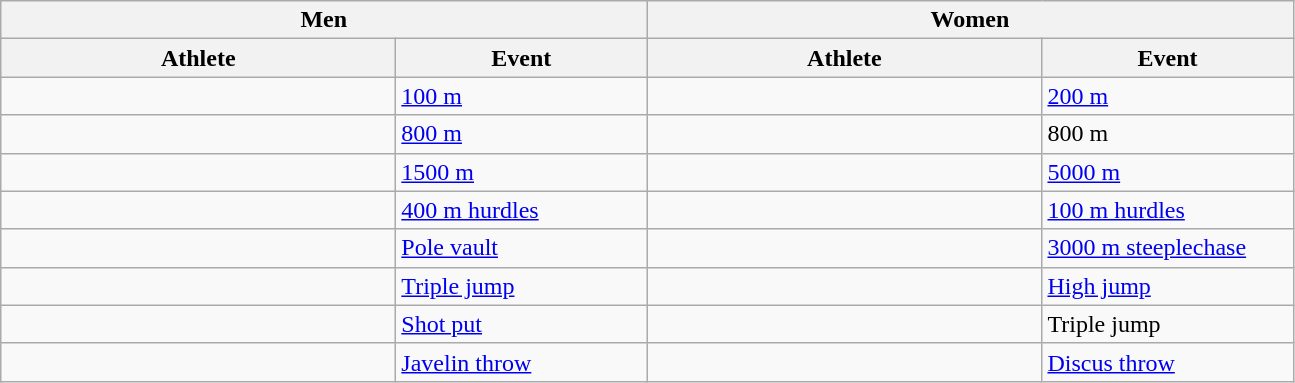<table class=wikitable>
<tr>
<th colspan="2">Men</th>
<th colspan="2">Women</th>
</tr>
<tr>
<th style="width:16em">Athlete</th>
<th style="width:10em">Event</th>
<th style="width:16em">Athlete</th>
<th style="width:10em">Event</th>
</tr>
<tr>
<td></td>
<td><a href='#'>100&nbsp;m</a></td>
<td></td>
<td><a href='#'>200&nbsp;m</a></td>
</tr>
<tr>
<td></td>
<td><a href='#'>800&nbsp;m</a></td>
<td></td>
<td>800 m</td>
</tr>
<tr>
<td></td>
<td><a href='#'>1500&nbsp;m</a></td>
<td></td>
<td><a href='#'>5000&nbsp;m</a></td>
</tr>
<tr>
<td></td>
<td><a href='#'>400&nbsp;m hurdles</a></td>
<td></td>
<td><a href='#'>100&nbsp;m hurdles</a></td>
</tr>
<tr>
<td></td>
<td><a href='#'>Pole vault</a></td>
<td></td>
<td><a href='#'>3000&nbsp;m steeplechase</a></td>
</tr>
<tr>
<td></td>
<td><a href='#'>Triple jump</a></td>
<td></td>
<td><a href='#'>High jump</a></td>
</tr>
<tr>
<td></td>
<td><a href='#'>Shot put</a></td>
<td></td>
<td>Triple jump</td>
</tr>
<tr>
<td></td>
<td><a href='#'>Javelin throw</a></td>
<td></td>
<td><a href='#'>Discus throw</a></td>
</tr>
</table>
